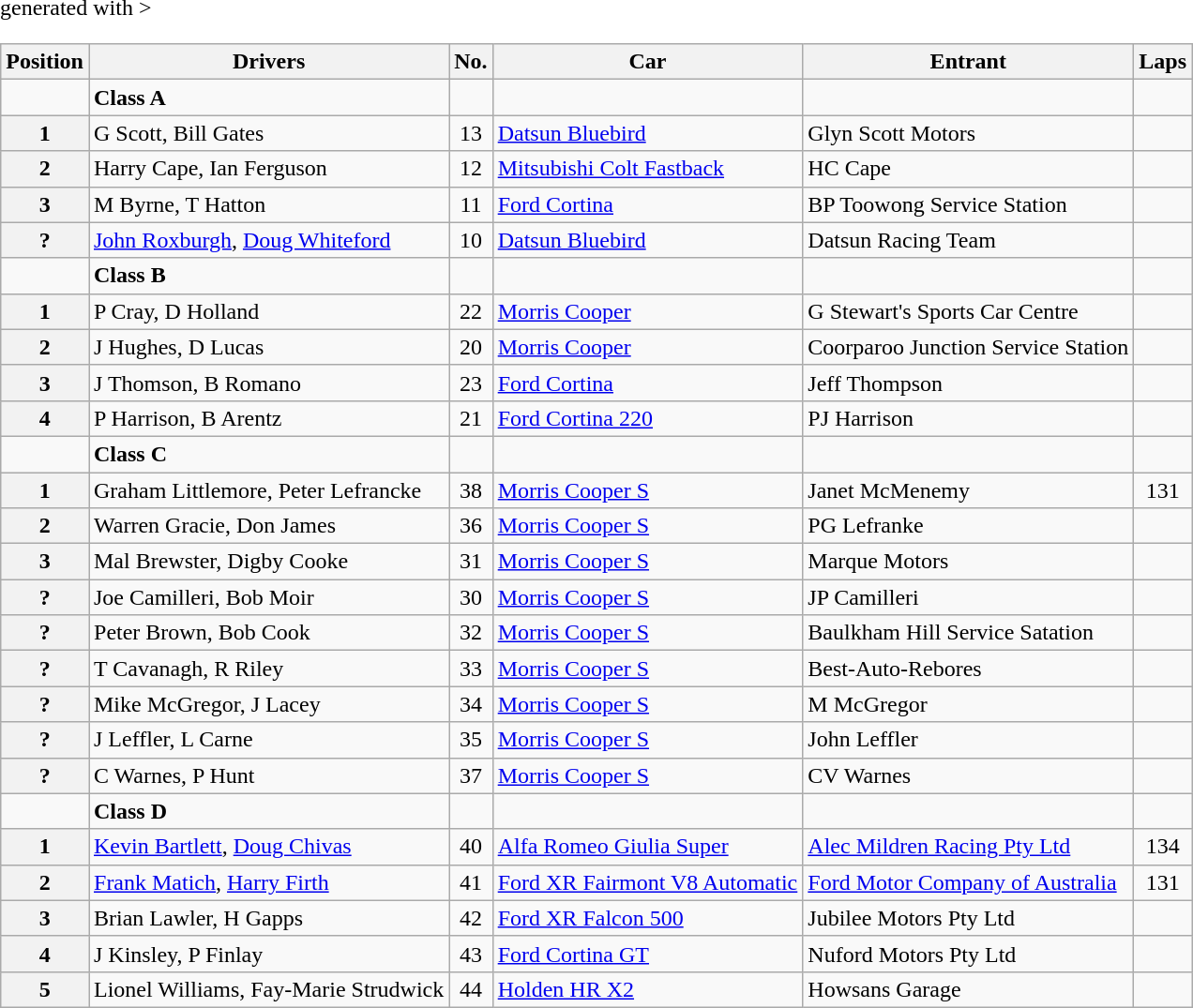<table class="wikitable" <hiddentext>generated with >
<tr style="font-weight:bold">
<th>Position</th>
<th>Drivers</th>
<th>No.</th>
<th>Car</th>
<th>Entrant</th>
<th>Laps</th>
</tr>
<tr>
<td></td>
<td><strong>Class A</strong></td>
<td></td>
<td></td>
<td></td>
<td></td>
</tr>
<tr>
<th>1</th>
<td>G Scott, Bill Gates</td>
<td align="center">13</td>
<td><a href='#'>Datsun Bluebird</a></td>
<td>Glyn Scott Motors</td>
<td align="center"></td>
</tr>
<tr>
<th>2</th>
<td>Harry Cape, Ian Ferguson</td>
<td align="center">12</td>
<td><a href='#'>Mitsubishi Colt Fastback</a></td>
<td>HC Cape</td>
<td></td>
</tr>
<tr>
<th>3</th>
<td>M Byrne, T Hatton</td>
<td align="center">11</td>
<td><a href='#'>Ford Cortina</a></td>
<td>BP Toowong Service Station</td>
<td></td>
</tr>
<tr>
<th>?</th>
<td><a href='#'>John Roxburgh</a>, <a href='#'>Doug Whiteford</a></td>
<td align="center">10</td>
<td><a href='#'>Datsun Bluebird</a></td>
<td>Datsun Racing Team</td>
<td></td>
</tr>
<tr>
<td></td>
<td><strong>Class B</strong></td>
<td></td>
<td></td>
<td></td>
<td></td>
</tr>
<tr>
<th>1</th>
<td>P Cray, D Holland</td>
<td align="center">22</td>
<td><a href='#'>Morris Cooper</a></td>
<td>G Stewart's Sports Car Centre</td>
<td></td>
</tr>
<tr>
<th>2</th>
<td>J Hughes, D Lucas</td>
<td align="center">20</td>
<td><a href='#'>Morris Cooper</a></td>
<td>Coorparoo Junction Service Station</td>
<td></td>
</tr>
<tr>
<th>3</th>
<td>J Thomson, B Romano</td>
<td align="center">23</td>
<td><a href='#'>Ford Cortina</a></td>
<td>Jeff Thompson</td>
<td></td>
</tr>
<tr>
<th>4</th>
<td>P Harrison, B Arentz</td>
<td align="center">21</td>
<td><a href='#'>Ford Cortina 220</a></td>
<td>PJ Harrison</td>
<td></td>
</tr>
<tr>
<td></td>
<td><strong>Class C</strong></td>
<td></td>
<td></td>
<td></td>
<td></td>
</tr>
<tr>
<th>1</th>
<td>Graham Littlemore, Peter Lefrancke</td>
<td align="center">38</td>
<td><a href='#'>Morris Cooper S</a></td>
<td>Janet McMenemy</td>
<td align="center">131</td>
</tr>
<tr>
<th>2</th>
<td>Warren Gracie, Don James</td>
<td align="center">36</td>
<td><a href='#'>Morris Cooper S</a></td>
<td>PG Lefranke</td>
<td></td>
</tr>
<tr>
<th>3</th>
<td>Mal Brewster, Digby Cooke</td>
<td align="center">31</td>
<td><a href='#'>Morris Cooper S</a></td>
<td>Marque Motors</td>
<td></td>
</tr>
<tr>
<th>?</th>
<td>Joe Camilleri, Bob Moir</td>
<td align="center">30</td>
<td><a href='#'>Morris Cooper S</a></td>
<td>JP Camilleri</td>
<td></td>
</tr>
<tr>
<th>?</th>
<td>Peter Brown, Bob Cook</td>
<td align="center">32</td>
<td><a href='#'>Morris Cooper S</a></td>
<td>Baulkham Hill Service Satation</td>
<td></td>
</tr>
<tr>
<th>?</th>
<td>T Cavanagh, R Riley</td>
<td align="center">33</td>
<td><a href='#'>Morris Cooper S</a></td>
<td>Best-Auto-Rebores</td>
<td></td>
</tr>
<tr>
<th>?</th>
<td>Mike McGregor, J Lacey</td>
<td align="center">34</td>
<td><a href='#'>Morris Cooper S</a></td>
<td>M McGregor</td>
<td></td>
</tr>
<tr>
<th>?</th>
<td>J Leffler,  L Carne</td>
<td align="center">35</td>
<td><a href='#'>Morris Cooper S</a></td>
<td>John Leffler</td>
<td></td>
</tr>
<tr>
<th>?</th>
<td>C Warnes, P Hunt</td>
<td align="center">37</td>
<td><a href='#'>Morris Cooper S</a></td>
<td>CV Warnes</td>
</tr>
<tr>
<td></td>
<td><strong>Class D</strong></td>
<td></td>
<td></td>
<td></td>
<td></td>
</tr>
<tr>
<th>1</th>
<td><a href='#'>Kevin Bartlett</a>, <a href='#'>Doug Chivas</a></td>
<td align="center">40</td>
<td><a href='#'>Alfa Romeo Giulia Super</a></td>
<td><a href='#'>Alec Mildren Racing Pty Ltd</a></td>
<td align="center">134</td>
</tr>
<tr>
<th>2</th>
<td><a href='#'>Frank Matich</a>, <a href='#'>Harry Firth</a></td>
<td align="center">41</td>
<td><a href='#'>Ford XR Fairmont V8 Automatic</a></td>
<td><a href='#'>Ford Motor Company of Australia</a></td>
<td align="center">131</td>
</tr>
<tr>
<th>3</th>
<td>Brian Lawler, H Gapps</td>
<td align="center">42</td>
<td><a href='#'>Ford XR Falcon 500</a></td>
<td>Jubilee Motors Pty Ltd</td>
<td></td>
</tr>
<tr>
<th>4</th>
<td>J Kinsley, P Finlay</td>
<td align="center">43</td>
<td><a href='#'>Ford Cortina GT</a></td>
<td>Nuford Motors Pty Ltd</td>
<td></td>
</tr>
<tr>
<th>5</th>
<td>Lionel Williams, Fay-Marie Strudwick</td>
<td align="center">44</td>
<td><a href='#'>Holden HR X2</a></td>
<td>Howsans Garage</td>
<td></td>
</tr>
</table>
